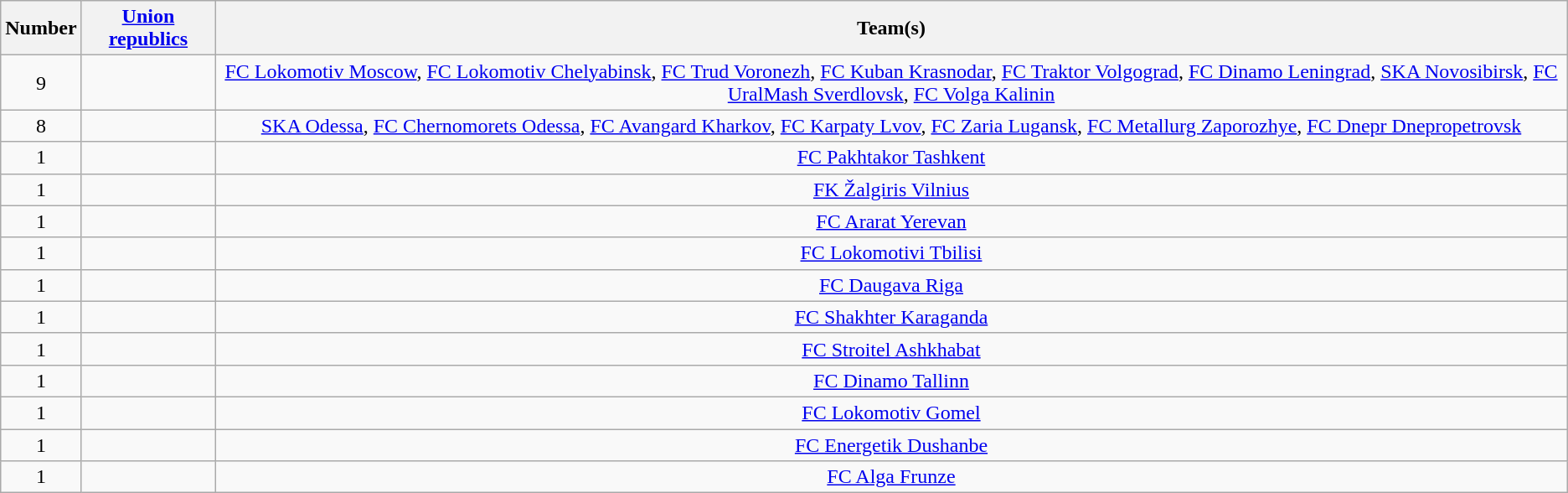<table class="wikitable" style="text-align:center">
<tr>
<th>Number</th>
<th><a href='#'>Union republics</a></th>
<th>Team(s)</th>
</tr>
<tr>
<td rowspan="1">9</td>
<td align="left"></td>
<td><a href='#'>FC Lokomotiv Moscow</a>, <a href='#'>FC Lokomotiv Chelyabinsk</a>, <a href='#'>FC Trud Voronezh</a>, <a href='#'>FC Kuban Krasnodar</a>, <a href='#'>FC Traktor Volgograd</a>, <a href='#'>FC Dinamo Leningrad</a>, <a href='#'>SKA Novosibirsk</a>, <a href='#'>FC UralMash Sverdlovsk</a>, <a href='#'>FC Volga Kalinin</a></td>
</tr>
<tr>
<td rowspan="1">8</td>
<td align="left"></td>
<td><a href='#'>SKA Odessa</a>, <a href='#'>FC Chernomorets Odessa</a>, <a href='#'>FC Avangard Kharkov</a>, <a href='#'>FC Karpaty Lvov</a>, <a href='#'>FC Zaria Lugansk</a>, <a href='#'>FC Metallurg Zaporozhye</a>, <a href='#'>FC Dnepr Dnepropetrovsk</a></td>
</tr>
<tr>
<td rowspan="1">1</td>
<td align="left"></td>
<td><a href='#'>FC Pakhtakor Tashkent</a></td>
</tr>
<tr>
<td rowspan="1">1</td>
<td align="left"></td>
<td><a href='#'>FK Žalgiris Vilnius</a></td>
</tr>
<tr>
<td rowspan="1">1</td>
<td align="left"></td>
<td><a href='#'>FC Ararat Yerevan</a></td>
</tr>
<tr>
<td rowspan="1">1</td>
<td align="left"></td>
<td><a href='#'>FC Lokomotivi Tbilisi</a></td>
</tr>
<tr>
<td rowspan="1">1</td>
<td align="left"></td>
<td><a href='#'>FC Daugava Riga</a></td>
</tr>
<tr>
<td rowspan="1">1</td>
<td align="left"></td>
<td><a href='#'>FC Shakhter Karaganda</a></td>
</tr>
<tr>
<td rowspan="1">1</td>
<td align="left"></td>
<td><a href='#'>FC Stroitel Ashkhabat</a></td>
</tr>
<tr>
<td rowspan="1">1</td>
<td align="left"></td>
<td><a href='#'>FC Dinamo Tallinn</a></td>
</tr>
<tr>
<td rowspan="1">1</td>
<td align="left"></td>
<td><a href='#'>FC Lokomotiv Gomel</a></td>
</tr>
<tr>
<td rowspan="1">1</td>
<td align="left"></td>
<td><a href='#'>FC Energetik Dushanbe</a></td>
</tr>
<tr>
<td rowspan="1">1</td>
<td align="left"></td>
<td><a href='#'>FC Alga Frunze</a></td>
</tr>
</table>
